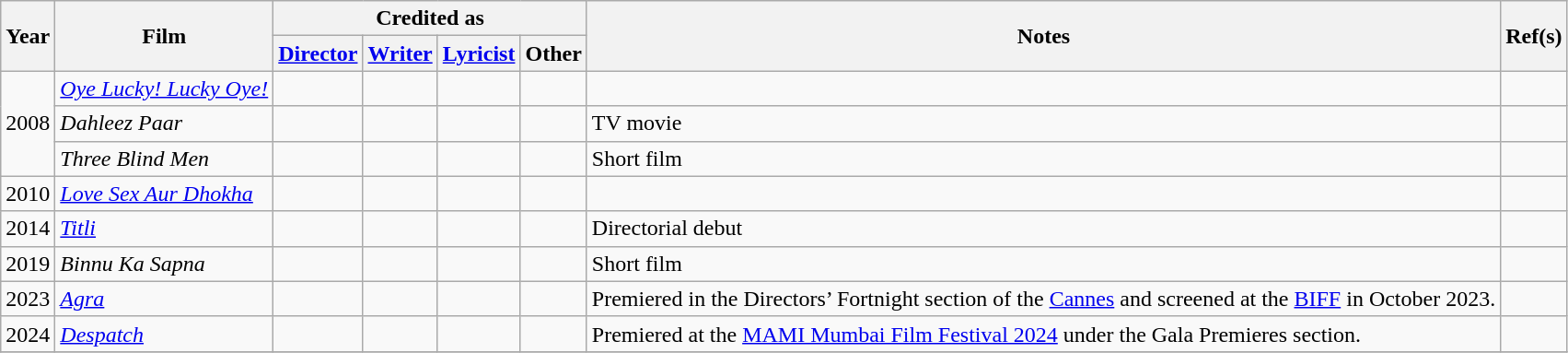<table class="wikitable">
<tr>
<th rowspan="2">Year</th>
<th rowspan="2">Film</th>
<th colspan="4">Credited as</th>
<th rowspan="2">Notes</th>
<th rowspan="2">Ref(s)</th>
</tr>
<tr>
<th><a href='#'>Director</a></th>
<th><a href='#'>Writer</a></th>
<th><a href='#'>Lyricist</a></th>
<th>Other</th>
</tr>
<tr>
<td rowspan="3">2008</td>
<td><em><a href='#'>Oye Lucky! Lucky Oye!</a></em></td>
<td></td>
<td></td>
<td></td>
<td></td>
<td></td>
<td></td>
</tr>
<tr>
<td><em>Dahleez Paar</em></td>
<td></td>
<td></td>
<td></td>
<td></td>
<td>TV movie</td>
<td></td>
</tr>
<tr>
<td><em>Three Blind Men</em></td>
<td></td>
<td></td>
<td></td>
<td></td>
<td>Short film</td>
<td></td>
</tr>
<tr>
<td>2010</td>
<td><em><a href='#'>Love Sex Aur Dhokha</a></em></td>
<td></td>
<td></td>
<td></td>
<td></td>
<td></td>
<td></td>
</tr>
<tr>
<td>2014</td>
<td><em><a href='#'>Titli</a></em></td>
<td></td>
<td></td>
<td></td>
<td></td>
<td>Directorial debut</td>
<td></td>
</tr>
<tr>
<td>2019</td>
<td><em>Binnu Ka Sapna</em></td>
<td></td>
<td></td>
<td></td>
<td></td>
<td>Short film</td>
<td></td>
</tr>
<tr>
<td>2023</td>
<td><em><a href='#'>Agra</a></em></td>
<td></td>
<td></td>
<td></td>
<td></td>
<td>Premiered in the Directors’ Fortnight section of the <a href='#'>Cannes</a> and screened at the <a href='#'>BIFF</a> in October 2023.</td>
<td></td>
</tr>
<tr>
<td>2024</td>
<td><em><a href='#'>Despatch</a></em></td>
<td></td>
<td></td>
<td></td>
<td></td>
<td>Premiered at the <a href='#'>MAMI Mumbai Film Festival 2024</a> under the Gala Premieres section.</td>
<td></td>
</tr>
<tr>
</tr>
</table>
